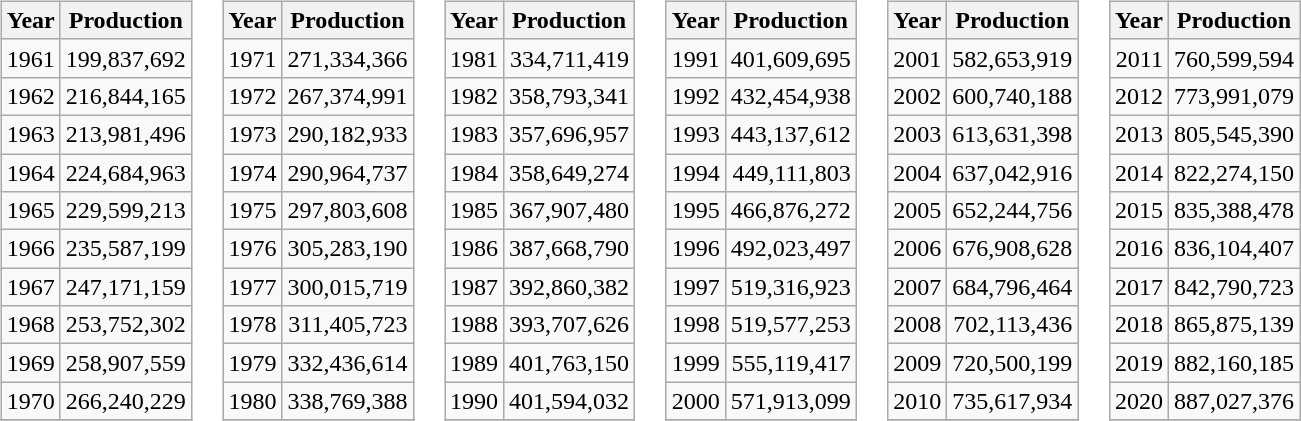<table>
<tr>
<td valign="top"><br><table class="wikitable" style="text-align:right;">
<tr>
<th>Year</th>
<th>Production</th>
</tr>
<tr>
<td>1961</td>
<td>199,837,692</td>
</tr>
<tr>
<td>1962</td>
<td>216,844,165</td>
</tr>
<tr>
<td>1963</td>
<td>213,981,496</td>
</tr>
<tr>
<td>1964</td>
<td>224,684,963</td>
</tr>
<tr>
<td>1965</td>
<td>229,599,213</td>
</tr>
<tr>
<td>1966</td>
<td>235,587,199</td>
</tr>
<tr>
<td>1967</td>
<td>247,171,159</td>
</tr>
<tr>
<td>1968</td>
<td>253,752,302</td>
</tr>
<tr>
<td>1969</td>
<td>258,907,559</td>
</tr>
<tr>
<td>1970</td>
<td>266,240,229</td>
</tr>
<tr>
</tr>
</table>
</td>
<td valign="top"><br><table class="wikitable" style="text-align:right;">
<tr>
<th>Year</th>
<th>Production</th>
</tr>
<tr>
<td>1971</td>
<td>271,334,366</td>
</tr>
<tr>
<td>1972</td>
<td>267,374,991</td>
</tr>
<tr>
<td>1973</td>
<td>290,182,933</td>
</tr>
<tr>
<td>1974</td>
<td>290,964,737</td>
</tr>
<tr>
<td>1975</td>
<td>297,803,608</td>
</tr>
<tr>
<td>1976</td>
<td>305,283,190</td>
</tr>
<tr>
<td>1977</td>
<td>300,015,719</td>
</tr>
<tr>
<td>1978</td>
<td>311,405,723</td>
</tr>
<tr>
<td>1979</td>
<td>332,436,614</td>
</tr>
<tr>
<td>1980</td>
<td>338,769,388</td>
</tr>
<tr>
</tr>
</table>
</td>
<td valign="top"><br><table class="wikitable" style="text-align:right;">
<tr>
<th>Year</th>
<th>Production</th>
</tr>
<tr>
<td>1981</td>
<td>334,711,419</td>
</tr>
<tr>
<td>1982</td>
<td>358,793,341</td>
</tr>
<tr>
<td>1983</td>
<td>357,696,957</td>
</tr>
<tr>
<td>1984</td>
<td>358,649,274</td>
</tr>
<tr>
<td>1985</td>
<td>367,907,480</td>
</tr>
<tr>
<td>1986</td>
<td>387,668,790</td>
</tr>
<tr>
<td>1987</td>
<td>392,860,382</td>
</tr>
<tr>
<td>1988</td>
<td>393,707,626</td>
</tr>
<tr>
<td>1989</td>
<td>401,763,150</td>
</tr>
<tr>
<td>1990</td>
<td>401,594,032</td>
</tr>
<tr>
</tr>
</table>
</td>
<td valign="top"><br><table class="wikitable" style="text-align:right;">
<tr>
<th>Year</th>
<th>Production</th>
</tr>
<tr>
<td>1991</td>
<td>401,609,695</td>
</tr>
<tr>
<td>1992</td>
<td>432,454,938</td>
</tr>
<tr>
<td>1993</td>
<td>443,137,612</td>
</tr>
<tr>
<td>1994</td>
<td>449,111,803</td>
</tr>
<tr>
<td>1995</td>
<td>466,876,272</td>
</tr>
<tr>
<td>1996</td>
<td>492,023,497</td>
</tr>
<tr>
<td>1997</td>
<td>519,316,923</td>
</tr>
<tr>
<td>1998</td>
<td>519,577,253</td>
</tr>
<tr>
<td>1999</td>
<td>555,119,417</td>
</tr>
<tr>
<td>2000</td>
<td>571,913,099</td>
</tr>
<tr>
</tr>
</table>
</td>
<td valign="top"><br><table class="wikitable" style="text-align:right;">
<tr>
<th>Year</th>
<th>Production</th>
</tr>
<tr>
<td>2001</td>
<td>582,653,919</td>
</tr>
<tr>
<td>2002</td>
<td>600,740,188</td>
</tr>
<tr>
<td>2003</td>
<td>613,631,398</td>
</tr>
<tr>
<td>2004</td>
<td>637,042,916</td>
</tr>
<tr>
<td>2005</td>
<td>652,244,756</td>
</tr>
<tr>
<td>2006</td>
<td>676,908,628</td>
</tr>
<tr>
<td>2007</td>
<td>684,796,464</td>
</tr>
<tr>
<td>2008</td>
<td>702,113,436</td>
</tr>
<tr>
<td>2009</td>
<td>720,500,199</td>
</tr>
<tr>
<td>2010</td>
<td>735,617,934</td>
</tr>
<tr>
</tr>
</table>
</td>
<td valign="top"><br><table class="wikitable" style="text-align:right;">
<tr>
<th>Year</th>
<th>Production</th>
</tr>
<tr>
<td>2011</td>
<td>760,599,594</td>
</tr>
<tr>
<td>2012</td>
<td>773,991,079</td>
</tr>
<tr>
<td>2013</td>
<td>805,545,390</td>
</tr>
<tr>
<td>2014</td>
<td>822,274,150</td>
</tr>
<tr>
<td>2015</td>
<td>835,388,478</td>
</tr>
<tr>
<td>2016</td>
<td>836,104,407</td>
</tr>
<tr>
<td>2017</td>
<td>842,790,723</td>
</tr>
<tr>
<td>2018</td>
<td>865,875,139</td>
</tr>
<tr>
<td>2019</td>
<td>882,160,185</td>
</tr>
<tr>
<td>2020</td>
<td>887,027,376</td>
</tr>
<tr>
</tr>
</table>
</td>
</tr>
</table>
